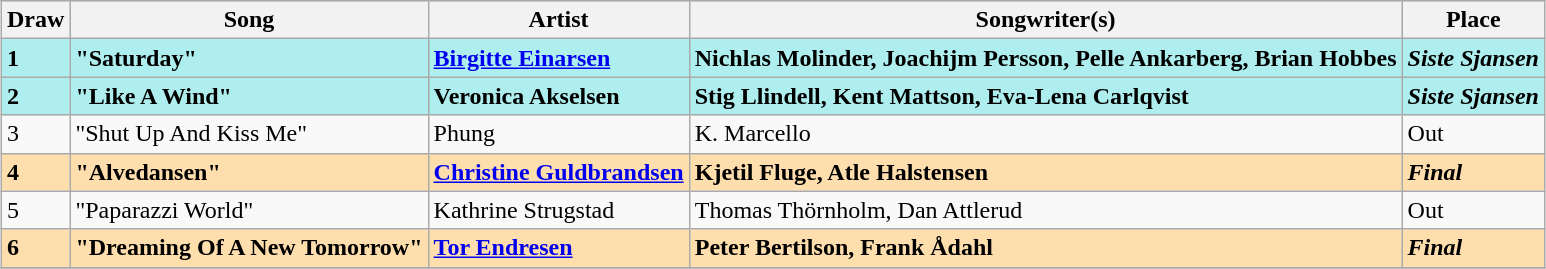<table class="sortable wikitable" style="margin: 1em auto 1em auto">
<tr bgcolor="#CCCCCC">
<th>Draw</th>
<th>Song</th>
<th>Artist</th>
<th>Songwriter(s)</th>
<th>Place</th>
</tr>
<tr style="font-weight:bold; background:paleturquoise;">
<td>1</td>
<td>"Saturday"</td>
<td><a href='#'>Birgitte Einarsen</a></td>
<td>Nichlas Molinder, Joachijm Persson, Pelle Ankarberg, Brian Hobbes</td>
<td><strong><em>Siste Sjansen</em></strong></td>
</tr>
<tr style="font-weight:bold; background:paleturquoise;">
<td>2</td>
<td>"Like A Wind"</td>
<td>Veronica Akselsen</td>
<td>Stig Llindell, Kent Mattson, Eva-Lena Carlqvist</td>
<td><strong><em>Siste Sjansen</em></strong></td>
</tr>
<tr>
<td>3</td>
<td>"Shut Up And Kiss Me"</td>
<td>Phung</td>
<td>K. Marcello</td>
<td>Out</td>
</tr>
<tr style="font-weight:bold; background:navajowhite;">
<td>4</td>
<td>"Alvedansen"</td>
<td><a href='#'>Christine Guldbrandsen</a></td>
<td>Kjetil Fluge, Atle Halstensen</td>
<td><strong><em>Final</em></strong></td>
</tr>
<tr>
<td>5</td>
<td>"Paparazzi World"</td>
<td>Kathrine Strugstad</td>
<td>Thomas Thörnholm, Dan Attlerud</td>
<td>Out</td>
</tr>
<tr style="font-weight:bold; background:navajowhite;">
<td>6</td>
<td>"Dreaming Of A New Tomorrow"</td>
<td><a href='#'>Tor Endresen</a></td>
<td>Peter Bertilson, Frank Ådahl</td>
<td><strong><em>Final</em></strong></td>
</tr>
<tr>
</tr>
</table>
